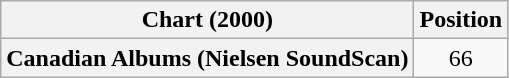<table class="wikitable plainrowheaders" style="text-align:center">
<tr>
<th scope="col">Chart (2000)</th>
<th scope="col">Position</th>
</tr>
<tr>
<th scope="row">Canadian Albums (Nielsen SoundScan)</th>
<td>66</td>
</tr>
</table>
